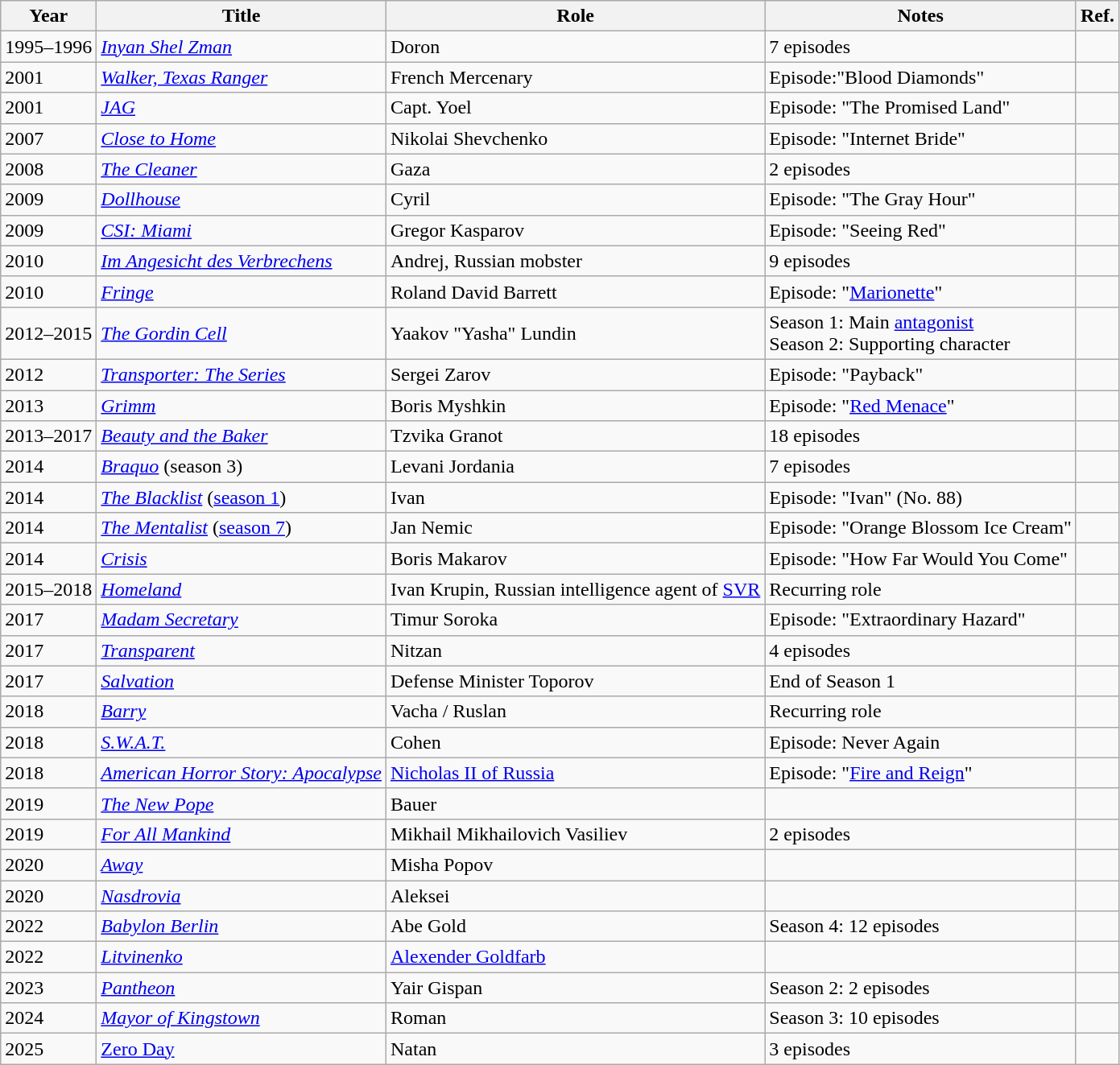<table class="wikitable sortable">
<tr>
<th>Year</th>
<th>Title</th>
<th>Role</th>
<th class="unsortable">Notes</th>
<th>Ref.</th>
</tr>
<tr>
<td>1995–1996</td>
<td><em><a href='#'>Inyan Shel Zman</a></em></td>
<td>Doron</td>
<td>7 episodes</td>
<td></td>
</tr>
<tr>
<td>2001</td>
<td><em><a href='#'>Walker, Texas Ranger</a></em></td>
<td>French Mercenary</td>
<td>Episode:"Blood Diamonds"</td>
<td></td>
</tr>
<tr>
<td>2001</td>
<td><em><a href='#'>JAG</a></em></td>
<td>Capt. Yoel</td>
<td>Episode: "The Promised Land"</td>
<td></td>
</tr>
<tr>
<td>2007</td>
<td><em><a href='#'>Close to Home</a></em></td>
<td>Nikolai Shevchenko</td>
<td>Episode: "Internet Bride"</td>
<td></td>
</tr>
<tr>
<td>2008</td>
<td><em><a href='#'>The Cleaner</a></em></td>
<td>Gaza</td>
<td>2 episodes</td>
<td></td>
</tr>
<tr>
<td>2009</td>
<td><em><a href='#'>Dollhouse</a></em></td>
<td>Cyril</td>
<td>Episode: "The Gray Hour"</td>
<td></td>
</tr>
<tr>
<td>2009</td>
<td><em><a href='#'>CSI: Miami</a></em></td>
<td>Gregor Kasparov</td>
<td>Episode: "Seeing Red"</td>
<td></td>
</tr>
<tr>
<td>2010</td>
<td><em><a href='#'>Im Angesicht des Verbrechens</a></em></td>
<td>Andrej, Russian mobster</td>
<td>9 episodes</td>
<td></td>
</tr>
<tr>
<td>2010</td>
<td><em><a href='#'>Fringe</a></em></td>
<td>Roland David Barrett</td>
<td>Episode: "<a href='#'>Marionette</a>"</td>
<td></td>
</tr>
<tr>
<td>2012–2015</td>
<td><em><a href='#'>The Gordin Cell</a></em></td>
<td>Yaakov "Yasha" Lundin</td>
<td>Season 1: Main <a href='#'>antagonist</a><br>Season 2: Supporting character</td>
<td></td>
</tr>
<tr>
<td>2012</td>
<td><em><a href='#'>Transporter: The Series</a></em></td>
<td>Sergei Zarov</td>
<td>Episode: "Payback"</td>
<td></td>
</tr>
<tr>
<td>2013</td>
<td><em><a href='#'>Grimm</a></em></td>
<td>Boris Myshkin</td>
<td>Episode: "<a href='#'>Red Menace</a>"</td>
<td></td>
</tr>
<tr>
<td>2013–2017</td>
<td><em><a href='#'>Beauty and the Baker</a></em></td>
<td>Tzvika Granot</td>
<td>18 episodes</td>
<td></td>
</tr>
<tr>
<td>2014</td>
<td><em><a href='#'>Braquo</a></em> (season 3)</td>
<td>Levani Jordania</td>
<td>7 episodes</td>
<td></td>
</tr>
<tr>
<td>2014</td>
<td><em><a href='#'>The Blacklist</a></em> (<a href='#'>season 1</a>)</td>
<td>Ivan</td>
<td>Episode: "Ivan" (No. 88)</td>
<td></td>
</tr>
<tr>
<td>2014</td>
<td><em><a href='#'>The Mentalist</a></em> (<a href='#'>season 7</a>)</td>
<td>Jan Nemic</td>
<td>Episode: "Orange Blossom Ice Cream"</td>
<td></td>
</tr>
<tr>
<td>2014</td>
<td><em><a href='#'>Crisis</a></em></td>
<td>Boris Makarov</td>
<td>Episode: "How Far Would You Come"</td>
<td></td>
</tr>
<tr>
<td>2015–2018</td>
<td><em><a href='#'>Homeland</a></em></td>
<td>Ivan Krupin, Russian intelligence agent of <a href='#'>SVR</a></td>
<td>Recurring role</td>
<td></td>
</tr>
<tr>
<td>2017</td>
<td><em><a href='#'>Madam Secretary</a></em></td>
<td>Timur Soroka</td>
<td>Episode: "Extraordinary Hazard"</td>
<td></td>
</tr>
<tr>
<td>2017</td>
<td><a href='#'><em>Transparent</em></a></td>
<td>Nitzan</td>
<td>4 episodes</td>
<td></td>
</tr>
<tr>
<td>2017</td>
<td><em><a href='#'>Salvation</a></em></td>
<td>Defense Minister Toporov</td>
<td>End of Season 1</td>
<td></td>
</tr>
<tr>
<td>2018</td>
<td><em><a href='#'>Barry</a></em></td>
<td>Vacha / Ruslan</td>
<td>Recurring role</td>
<td></td>
</tr>
<tr>
<td>2018</td>
<td><em><a href='#'>S.W.A.T.</a></em></td>
<td>Cohen</td>
<td>Episode: Never Again</td>
<td></td>
</tr>
<tr>
<td>2018</td>
<td><em><a href='#'>American Horror Story: Apocalypse</a></em></td>
<td><a href='#'>Nicholas II of Russia</a></td>
<td>Episode: "<a href='#'>Fire and Reign</a>"</td>
<td></td>
</tr>
<tr>
<td>2019</td>
<td><em><a href='#'>The New Pope</a></em></td>
<td>Bauer</td>
<td></td>
<td></td>
</tr>
<tr>
<td>2019</td>
<td><em><a href='#'>For All Mankind</a></em></td>
<td>Mikhail Mikhailovich Vasiliev</td>
<td>2 episodes</td>
<td></td>
</tr>
<tr>
<td>2020</td>
<td><em><a href='#'>Away</a></em></td>
<td>Misha Popov</td>
<td></td>
<td></td>
</tr>
<tr>
<td>2020</td>
<td><em><a href='#'>Nasdrovia</a></em></td>
<td>Aleksei</td>
<td></td>
<td></td>
</tr>
<tr>
<td>2022</td>
<td><em><a href='#'>Babylon Berlin</a></em></td>
<td>Abe Gold</td>
<td>Season 4: 12 episodes</td>
<td></td>
</tr>
<tr>
<td>2022</td>
<td><em><a href='#'>Litvinenko</a></em></td>
<td><a href='#'>Alexender Goldfarb</a></td>
<td></td>
<td></td>
</tr>
<tr>
<td>2023</td>
<td><em><a href='#'>Pantheon</a></em></td>
<td>Yair Gispan</td>
<td>Season 2: 2 episodes</td>
<td></td>
</tr>
<tr>
<td>2024</td>
<td><em><a href='#'>Mayor of Kingstown</a></em></td>
<td>Roman</td>
<td>Season 3: 10 episodes</td>
<td></td>
</tr>
<tr>
<td>2025</td>
<td><a href='#'>Zero Day</a></td>
<td>Natan</td>
<td>3 episodes</td>
<td></td>
</tr>
</table>
